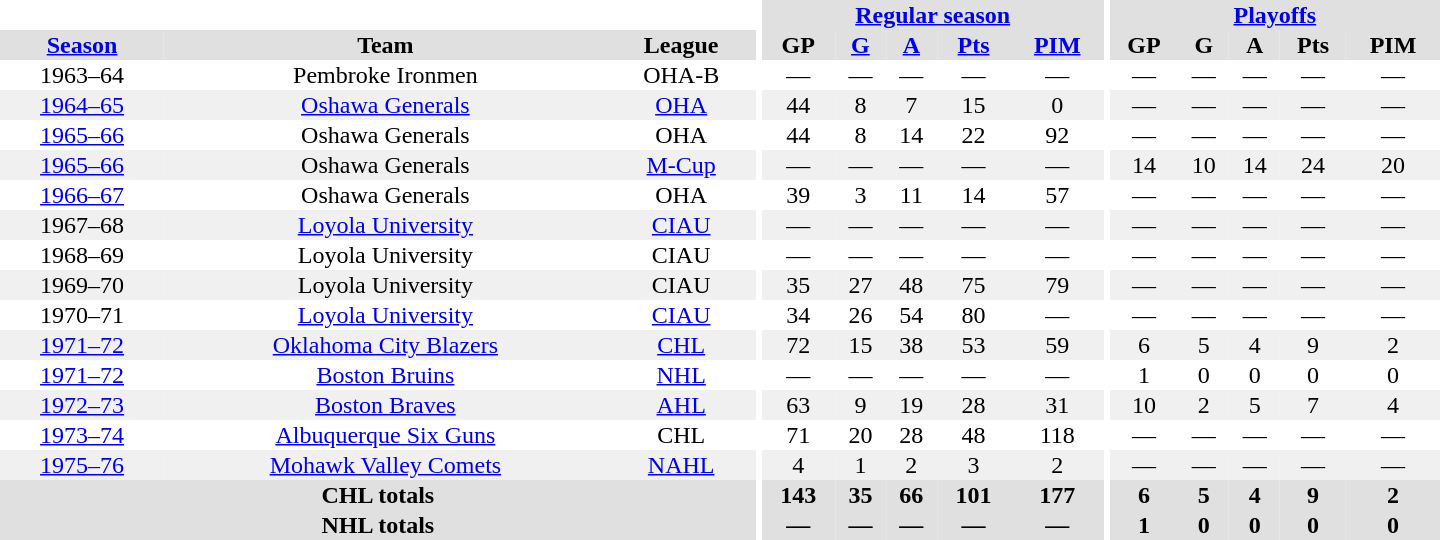<table border="0" cellpadding="1" cellspacing="0" style="text-align:center; width:60em">
<tr bgcolor="#e0e0e0">
<th colspan="3" bgcolor="#ffffff"></th>
<th rowspan="100" bgcolor="#ffffff"></th>
<th colspan="5"><a href='#'>Regular season</a></th>
<th rowspan="100" bgcolor="#ffffff"></th>
<th colspan="5"><a href='#'>Playoffs</a></th>
</tr>
<tr bgcolor="#e0e0e0">
<th><a href='#'>Season</a></th>
<th>Team</th>
<th>League</th>
<th>GP</th>
<th><a href='#'>G</a></th>
<th><a href='#'>A</a></th>
<th><a href='#'>Pts</a></th>
<th><a href='#'>PIM</a></th>
<th>GP</th>
<th>G</th>
<th>A</th>
<th>Pts</th>
<th>PIM</th>
</tr>
<tr>
<td>1963–64</td>
<td>Pembroke Ironmen</td>
<td>OHA-B</td>
<td>—</td>
<td>—</td>
<td>—</td>
<td>—</td>
<td>—</td>
<td>—</td>
<td>—</td>
<td>—</td>
<td>—</td>
<td>—</td>
</tr>
<tr bgcolor="#f0f0f0">
<td><a href='#'>1964–65</a></td>
<td><a href='#'>Oshawa Generals</a></td>
<td><a href='#'>OHA</a></td>
<td>44</td>
<td>8</td>
<td>7</td>
<td>15</td>
<td>0</td>
<td>—</td>
<td>—</td>
<td>—</td>
<td>—</td>
<td>—</td>
</tr>
<tr>
<td><a href='#'>1965–66</a></td>
<td>Oshawa Generals</td>
<td>OHA</td>
<td>44</td>
<td>8</td>
<td>14</td>
<td>22</td>
<td>92</td>
<td>—</td>
<td>—</td>
<td>—</td>
<td>—</td>
<td>—</td>
</tr>
<tr bgcolor="#f0f0f0">
<td><a href='#'>1965–66</a></td>
<td>Oshawa Generals</td>
<td><a href='#'>M-Cup</a></td>
<td>—</td>
<td>—</td>
<td>—</td>
<td>—</td>
<td>—</td>
<td>14</td>
<td>10</td>
<td>14</td>
<td>24</td>
<td>20</td>
</tr>
<tr>
<td><a href='#'>1966–67</a></td>
<td>Oshawa Generals</td>
<td>OHA</td>
<td>39</td>
<td>3</td>
<td>11</td>
<td>14</td>
<td>57</td>
<td>—</td>
<td>—</td>
<td>—</td>
<td>—</td>
<td>—</td>
</tr>
<tr bgcolor="#f0f0f0">
<td>1967–68</td>
<td><a href='#'>Loyola University</a></td>
<td><a href='#'>CIAU</a></td>
<td>—</td>
<td>—</td>
<td>—</td>
<td>—</td>
<td>—</td>
<td>—</td>
<td>—</td>
<td>—</td>
<td>—</td>
<td>—</td>
</tr>
<tr>
<td>1968–69</td>
<td>Loyola University</td>
<td>CIAU</td>
<td>—</td>
<td>—</td>
<td>—</td>
<td>—</td>
<td>—</td>
<td>—</td>
<td>—</td>
<td>—</td>
<td>—</td>
<td>—</td>
</tr>
<tr bgcolor="#f0f0f0">
<td>1969–70</td>
<td>Loyola University</td>
<td>CIAU</td>
<td>35</td>
<td>27</td>
<td>48</td>
<td>75</td>
<td>79</td>
<td>—</td>
<td>—</td>
<td>—</td>
<td>—</td>
<td>—</td>
</tr>
<tr>
<td>1970–71</td>
<td><a href='#'>Loyola University</a></td>
<td><a href='#'>CIAU</a></td>
<td>34</td>
<td>26</td>
<td>54</td>
<td>80</td>
<td>—</td>
<td>—</td>
<td>—</td>
<td>—</td>
<td>—</td>
<td>—</td>
</tr>
<tr bgcolor="#f0f0f0">
<td><a href='#'>1971–72</a></td>
<td><a href='#'>Oklahoma City Blazers</a></td>
<td><a href='#'>CHL</a></td>
<td>72</td>
<td>15</td>
<td>38</td>
<td>53</td>
<td>59</td>
<td>6</td>
<td>5</td>
<td>4</td>
<td>9</td>
<td>2</td>
</tr>
<tr>
<td><a href='#'>1971–72</a></td>
<td><a href='#'>Boston Bruins</a></td>
<td><a href='#'>NHL</a></td>
<td>—</td>
<td>—</td>
<td>—</td>
<td>—</td>
<td>—</td>
<td>1</td>
<td>0</td>
<td>0</td>
<td>0</td>
<td>0</td>
</tr>
<tr bgcolor="#f0f0f0">
<td><a href='#'>1972–73</a></td>
<td><a href='#'>Boston Braves</a></td>
<td><a href='#'>AHL</a></td>
<td>63</td>
<td>9</td>
<td>19</td>
<td>28</td>
<td>31</td>
<td>10</td>
<td>2</td>
<td>5</td>
<td>7</td>
<td>4</td>
</tr>
<tr>
<td><a href='#'>1973–74</a></td>
<td><a href='#'>Albuquerque Six Guns</a></td>
<td>CHL</td>
<td>71</td>
<td>20</td>
<td>28</td>
<td>48</td>
<td>118</td>
<td>—</td>
<td>—</td>
<td>—</td>
<td>—</td>
<td>—</td>
</tr>
<tr bgcolor="#f0f0f0">
<td><a href='#'>1975–76</a></td>
<td><a href='#'>Mohawk Valley Comets</a></td>
<td><a href='#'>NAHL</a></td>
<td>4</td>
<td>1</td>
<td>2</td>
<td>3</td>
<td>2</td>
<td>—</td>
<td>—</td>
<td>—</td>
<td>—</td>
<td>—</td>
</tr>
<tr bgcolor="#e0e0e0">
<th colspan="3">CHL totals</th>
<th>143</th>
<th>35</th>
<th>66</th>
<th>101</th>
<th>177</th>
<th>6</th>
<th>5</th>
<th>4</th>
<th>9</th>
<th>2</th>
</tr>
<tr bgcolor="#e0e0e0">
<th colspan="3">NHL totals</th>
<th>—</th>
<th>—</th>
<th>—</th>
<th>—</th>
<th>—</th>
<th>1</th>
<th>0</th>
<th>0</th>
<th>0</th>
<th>0</th>
</tr>
</table>
